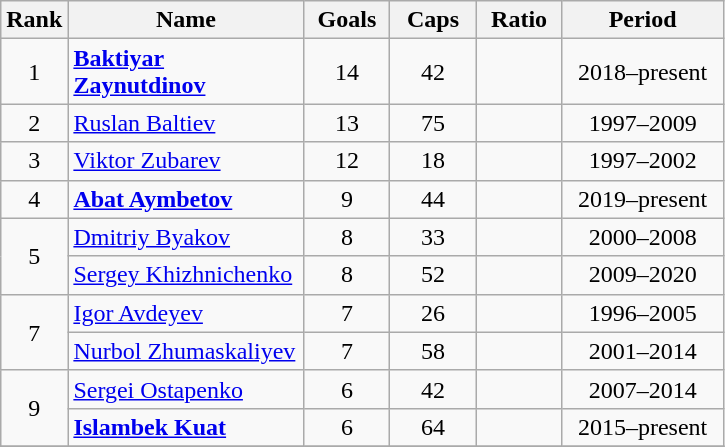<table class="wikitable sortable" style="text-align:center;">
<tr>
<th width=30px>Rank</th>
<th style="width:150px;">Name</th>
<th width=50px>Goals</th>
<th width=50px>Caps</th>
<th width=50px>Ratio</th>
<th style="width:100px;">Period</th>
</tr>
<tr>
<td>1</td>
<td align="left"><strong><a href='#'>Baktiyar Zaynutdinov</a></strong></td>
<td>14</td>
<td>42</td>
<td></td>
<td>2018–present</td>
</tr>
<tr>
<td>2</td>
<td align="left"><a href='#'>Ruslan Baltiev</a></td>
<td>13</td>
<td>75</td>
<td></td>
<td>1997–2009</td>
</tr>
<tr>
<td>3</td>
<td align="left"><a href='#'>Viktor Zubarev</a></td>
<td>12</td>
<td>18</td>
<td></td>
<td>1997–2002</td>
</tr>
<tr>
<td>4</td>
<td align="left"><strong><a href='#'>Abat Aymbetov</a></strong></td>
<td>9</td>
<td>44</td>
<td></td>
<td>2019–present</td>
</tr>
<tr>
<td rowspan=2>5</td>
<td align="left"><a href='#'>Dmitriy Byakov</a></td>
<td>8</td>
<td>33</td>
<td></td>
<td>2000–2008</td>
</tr>
<tr>
<td align="left"><a href='#'>Sergey Khizhnichenko</a></td>
<td>8</td>
<td>52</td>
<td></td>
<td>2009–2020</td>
</tr>
<tr>
<td rowspan=2>7</td>
<td align="left"><a href='#'>Igor Avdeyev</a></td>
<td>7</td>
<td>26</td>
<td></td>
<td>1996–2005</td>
</tr>
<tr>
<td align="left"><a href='#'>Nurbol Zhumaskaliyev</a></td>
<td>7</td>
<td>58</td>
<td></td>
<td>2001–2014</td>
</tr>
<tr>
<td rowspan=2>9</td>
<td align="left"><a href='#'>Sergei Ostapenko</a></td>
<td>6</td>
<td>42</td>
<td></td>
<td>2007–2014</td>
</tr>
<tr>
<td align="left"><strong><a href='#'>Islambek Kuat</a></strong></td>
<td>6</td>
<td>64</td>
<td></td>
<td>2015–present</td>
</tr>
<tr>
</tr>
</table>
